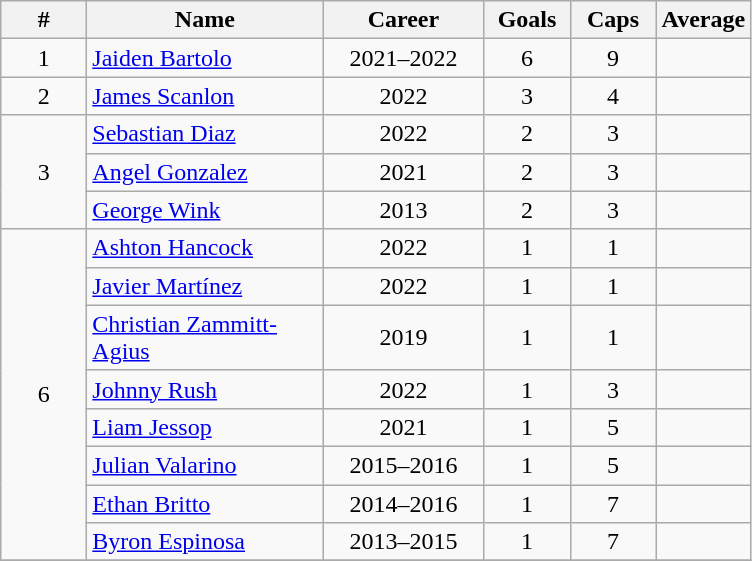<table class="wikitable sortable" style="text-align:center;">
<tr>
<th width=50px>#</th>
<th style="width:150px;">Name</th>
<th style="width:100px;">Career</th>
<th width=50px>Goals</th>
<th width=50px>Caps</th>
<th width=50px>Average</th>
</tr>
<tr>
<td rowspan="1">1</td>
<td align="left"><a href='#'>Jaiden Bartolo</a></td>
<td>2021–2022</td>
<td>6</td>
<td>9</td>
<td></td>
</tr>
<tr>
<td>2</td>
<td align="left"><a href='#'>James Scanlon</a></td>
<td>2022</td>
<td>3</td>
<td>4</td>
<td></td>
</tr>
<tr>
<td rowspan="3">3</td>
<td align="left"><a href='#'>Sebastian Diaz</a></td>
<td>2022</td>
<td>2</td>
<td>3</td>
<td></td>
</tr>
<tr>
<td align="left"><a href='#'>Angel Gonzalez</a></td>
<td>2021</td>
<td>2</td>
<td>3</td>
<td></td>
</tr>
<tr>
<td align="left"><a href='#'>George Wink</a></td>
<td>2013</td>
<td>2</td>
<td>3</td>
<td></td>
</tr>
<tr>
<td rowspan="8">6</td>
<td align="left"><a href='#'>Ashton Hancock</a></td>
<td>2022</td>
<td>1</td>
<td>1</td>
<td></td>
</tr>
<tr>
<td align="left"><a href='#'>Javier Martínez</a></td>
<td>2022</td>
<td>1</td>
<td>1</td>
<td></td>
</tr>
<tr>
<td align="left"><a href='#'>Christian Zammitt-Agius</a></td>
<td>2019</td>
<td>1</td>
<td>1</td>
<td></td>
</tr>
<tr>
<td align="left"><a href='#'>Johnny Rush</a></td>
<td>2022</td>
<td>1</td>
<td>3</td>
<td></td>
</tr>
<tr>
<td align="left"><a href='#'>Liam Jessop</a></td>
<td>2021</td>
<td>1</td>
<td>5</td>
<td></td>
</tr>
<tr>
<td align="left"><a href='#'>Julian Valarino</a></td>
<td>2015–2016</td>
<td>1</td>
<td>5</td>
<td></td>
</tr>
<tr>
<td align="left"><a href='#'>Ethan Britto</a></td>
<td>2014–2016</td>
<td>1</td>
<td>7</td>
<td></td>
</tr>
<tr>
<td align="left"><a href='#'>Byron Espinosa</a></td>
<td>2013–2015</td>
<td>1</td>
<td>7</td>
<td></td>
</tr>
<tr>
</tr>
</table>
